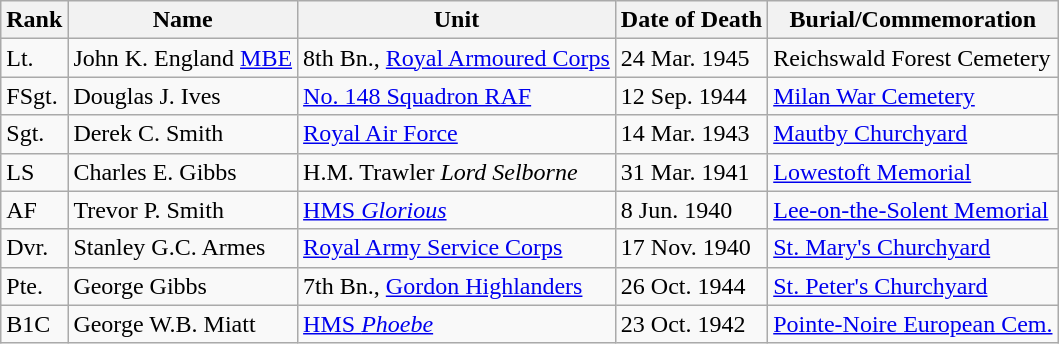<table class="wikitable">
<tr>
<th>Rank</th>
<th>Name</th>
<th>Unit</th>
<th>Date of Death</th>
<th>Burial/Commemoration</th>
</tr>
<tr>
<td>Lt.</td>
<td>John K. England <a href='#'>MBE</a></td>
<td>8th Bn., <a href='#'>Royal Armoured Corps</a></td>
<td>24 Mar. 1945</td>
<td>Reichswald Forest Cemetery</td>
</tr>
<tr>
<td>FSgt.</td>
<td>Douglas J. Ives</td>
<td><a href='#'>No. 148 Squadron RAF</a></td>
<td>12 Sep. 1944</td>
<td><a href='#'>Milan War Cemetery</a></td>
</tr>
<tr>
<td>Sgt.</td>
<td>Derek C. Smith</td>
<td><a href='#'>Royal Air Force</a></td>
<td>14 Mar. 1943</td>
<td><a href='#'>Mautby Churchyard</a></td>
</tr>
<tr>
<td>LS</td>
<td>Charles E. Gibbs</td>
<td>H.M. Trawler <em>Lord Selborne</em></td>
<td>31 Mar. 1941</td>
<td><a href='#'>Lowestoft Memorial</a></td>
</tr>
<tr>
<td>AF</td>
<td>Trevor P. Smith</td>
<td><a href='#'>HMS <em>Glorious</em></a></td>
<td>8 Jun. 1940</td>
<td><a href='#'>Lee-on-the-Solent Memorial</a></td>
</tr>
<tr>
<td>Dvr.</td>
<td>Stanley G.C. Armes</td>
<td><a href='#'>Royal Army Service Corps</a></td>
<td>17 Nov. 1940</td>
<td><a href='#'>St. Mary's Churchyard</a></td>
</tr>
<tr>
<td>Pte.</td>
<td>George Gibbs</td>
<td>7th Bn., <a href='#'>Gordon Highlanders</a></td>
<td>26 Oct. 1944</td>
<td><a href='#'>St. Peter's Churchyard</a></td>
</tr>
<tr>
<td>B1C</td>
<td>George W.B. Miatt</td>
<td><a href='#'>HMS <em>Phoebe</em></a></td>
<td>23 Oct. 1942</td>
<td><a href='#'>Pointe-Noire European Cem.</a></td>
</tr>
</table>
